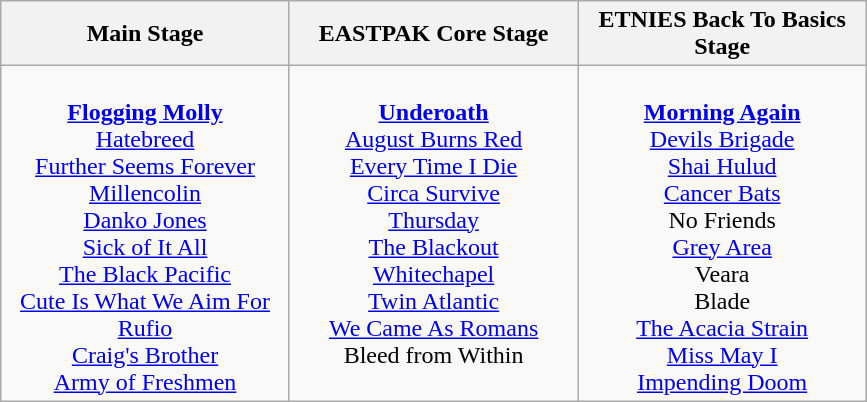<table class="wikitable">
<tr>
<th>Main Stage</th>
<th>EASTPAK Core Stage</th>
<th>ETNIES Back To Basics Stage</th>
</tr>
<tr>
<td style="text-align:center; vertical-align:top; width:185px;"><br><strong><a href='#'>Flogging Molly</a></strong>
<br><a href='#'>Hatebreed</a>
<br><a href='#'>Further Seems Forever</a>
<br><a href='#'>Millencolin</a>
<br><a href='#'>Danko Jones</a>
<br><a href='#'>Sick of It All</a>
<br><a href='#'>The Black Pacific</a>
<br><a href='#'>Cute Is What We Aim For</a>
<br><a href='#'>Rufio</a>
<br><a href='#'>Craig's Brother</a>
<br><a href='#'>Army of Freshmen</a></td>
<td style="text-align:center; vertical-align:top; width:185px;"><br><strong><a href='#'>Underoath</a></strong>
<br><a href='#'>August Burns Red</a>
<br><a href='#'>Every Time I Die</a>
<br><a href='#'>Circa Survive</a>
<br><a href='#'>Thursday</a>
<br><a href='#'>The Blackout</a>
<br><a href='#'>Whitechapel</a>
<br><a href='#'>Twin Atlantic</a>
<br><a href='#'>We Came As Romans</a>
<br>Bleed from Within</td>
<td style="text-align:center; vertical-align:top; width:185px;"><br><strong><a href='#'>Morning Again</a></strong>
<br><a href='#'>Devils Brigade</a>
<br><a href='#'>Shai Hulud</a>
<br><a href='#'>Cancer Bats</a>
<br>No Friends
<br><a href='#'>Grey Area</a>
<br>Veara
<br>Blade
<br><a href='#'>The Acacia Strain</a>
<br><a href='#'>Miss May I</a>
<br><a href='#'>Impending Doom</a></td>
</tr>
</table>
